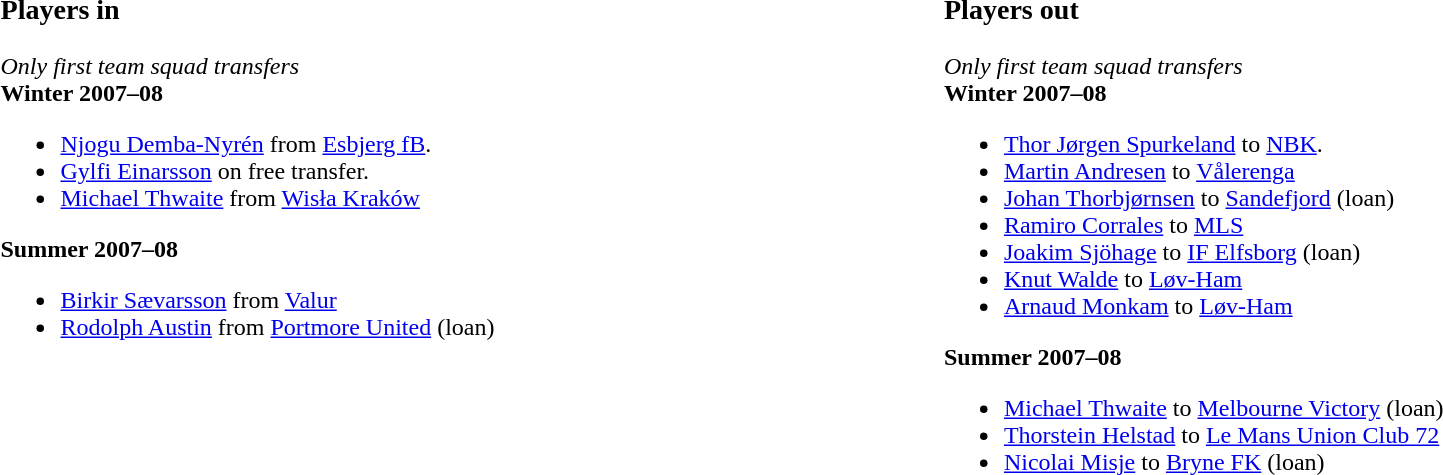<table width=100%>
<tr>
<td width=50% valign=top><br><h3>Players in</h3><em>Only first team squad transfers</em><br><strong>Winter 2007–08</strong><ul><li><a href='#'>Njogu Demba-Nyrén</a> from <a href='#'>Esbjerg fB</a>.</li><li><a href='#'>Gylfi Einarsson</a> on free transfer.</li><li><a href='#'>Michael Thwaite</a>  from <a href='#'>Wisła Kraków</a></li></ul><strong>Summer 2007–08</strong><ul><li><a href='#'>Birkir Sævarsson</a> from <a href='#'>Valur</a></li><li><a href='#'>Rodolph Austin</a> from <a href='#'>Portmore United</a> (loan)</li></ul></td>
<td width=50% valign=top><br><h3>Players out</h3><em>Only first team squad transfers</em><br><strong>Winter 2007–08</strong><ul><li><a href='#'>Thor Jørgen Spurkeland</a> to <a href='#'>NBK</a>.</li><li><a href='#'>Martin Andresen</a> to <a href='#'>Vålerenga</a></li><li><a href='#'>Johan Thorbjørnsen</a>  to <a href='#'>Sandefjord</a> (loan)</li><li><a href='#'>Ramiro Corrales</a>  to <a href='#'>MLS</a></li><li><a href='#'>Joakim Sjöhage</a>  to <a href='#'>IF Elfsborg</a> (loan) </li><li><a href='#'>Knut Walde</a> to <a href='#'>Løv-Ham</a></li><li><a href='#'>Arnaud Monkam</a> to <a href='#'>Løv-Ham</a></li></ul><strong>Summer 2007–08</strong><ul><li><a href='#'>Michael Thwaite</a> to <a href='#'>Melbourne Victory</a> (loan)</li><li><a href='#'>Thorstein Helstad</a> to <a href='#'>Le Mans Union Club 72</a></li><li><a href='#'>Nicolai Misje</a> to <a href='#'>Bryne FK</a> (loan)</li></ul></td>
<td width=50% valign=top></td>
</tr>
</table>
